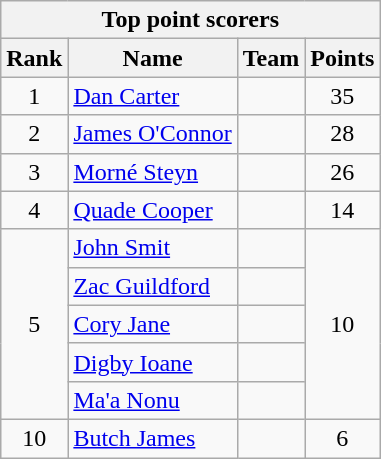<table class="wikitable" style="text-align:center">
<tr>
<th colspan=9>Top point scorers</th>
</tr>
<tr>
<th>Rank</th>
<th>Name</th>
<th>Team</th>
<th>Points</th>
</tr>
<tr>
<td>1</td>
<td style="text-align:left"><a href='#'>Dan Carter</a></td>
<td style="text-align:left"></td>
<td>35</td>
</tr>
<tr>
<td>2</td>
<td style="text-align:left"><a href='#'>James O'Connor</a></td>
<td style="text-align:left"></td>
<td>28</td>
</tr>
<tr>
<td>3</td>
<td style="text-align:left"><a href='#'>Morné Steyn</a></td>
<td style="text-align:left"></td>
<td>26</td>
</tr>
<tr>
<td>4</td>
<td style="text-align:left"><a href='#'>Quade Cooper</a></td>
<td style="text-align:left"></td>
<td>14</td>
</tr>
<tr>
<td rowspan="5">5</td>
<td style="text-align:left"><a href='#'>John Smit</a></td>
<td style="text-align:left"></td>
<td rowspan="5">10</td>
</tr>
<tr>
<td style="text-align:left"><a href='#'>Zac Guildford</a></td>
<td style="text-align:left"></td>
</tr>
<tr>
<td style="text-align:left"><a href='#'>Cory Jane</a></td>
<td style="text-align:left"></td>
</tr>
<tr>
<td style="text-align:left"><a href='#'>Digby Ioane</a></td>
<td style="text-align:left"></td>
</tr>
<tr>
<td style="text-align:left"><a href='#'>Ma'a Nonu</a></td>
<td style="text-align:left"></td>
</tr>
<tr>
<td>10</td>
<td style="text-align:left"><a href='#'>Butch James</a></td>
<td style="text-align:left"></td>
<td>6</td>
</tr>
</table>
